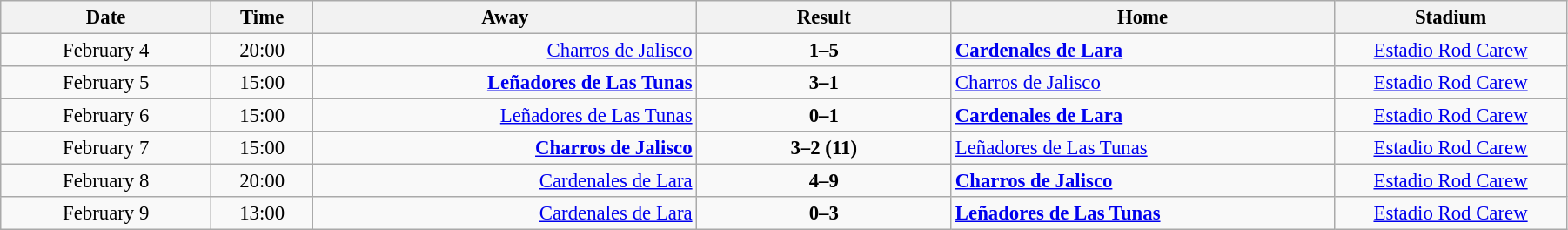<table class="wikitable" style="font-size:95%; text-align: center; width: 95%;">
<tr>
<th width="90">Date</th>
<th width="40">Time</th>
<th width="170">Away</th>
<th width="110">Result</th>
<th width="170">Home</th>
<th width="100">Stadium</th>
</tr>
<tr align=center>
<td>February 4</td>
<td>20:00</td>
<td align="right"><a href='#'>Charros de Jalisco</a> </td>
<td><strong>1–5</strong></td>
<td align=left> <strong><a href='#'>Cardenales de Lara</a></strong></td>
<td><a href='#'>Estadio Rod Carew</a></td>
</tr>
<tr align=center>
<td>February 5</td>
<td>15:00</td>
<td align=right><strong><a href='#'>Leñadores de Las Tunas</a></strong> </td>
<td><strong>3–1</strong></td>
<td align=left> <a href='#'>Charros de Jalisco</a></td>
<td><a href='#'>Estadio Rod Carew</a></td>
</tr>
<tr align=center>
<td>February 6</td>
<td>15:00</td>
<td align=right><a href='#'>Leñadores de Las Tunas</a> </td>
<td><strong>0–1</strong></td>
<td align="left"> <strong><a href='#'>Cardenales de Lara</a></strong></td>
<td><a href='#'>Estadio Rod Carew</a></td>
</tr>
<tr align=center>
<td>February 7</td>
<td>15:00</td>
<td align=right><strong><a href='#'>Charros de Jalisco</a></strong> </td>
<td><strong>3–2 (11)</strong></td>
<td align="left"> <a href='#'>Leñadores de Las Tunas</a></td>
<td><a href='#'>Estadio Rod Carew</a></td>
</tr>
<tr align=center>
<td>February 8</td>
<td>20:00</td>
<td align=right><a href='#'>Cardenales de Lara</a> </td>
<td><strong>4–9</strong></td>
<td align=left> <strong><a href='#'>Charros de Jalisco</a></strong></td>
<td><a href='#'>Estadio Rod Carew</a></td>
</tr>
<tr align=center>
<td>February 9</td>
<td>13:00</td>
<td align=right><a href='#'>Cardenales de Lara</a> </td>
<td><strong>0–3</strong></td>
<td align=left> <strong><a href='#'>Leñadores de Las Tunas</a></strong></td>
<td><a href='#'>Estadio Rod Carew</a></td>
</tr>
</table>
